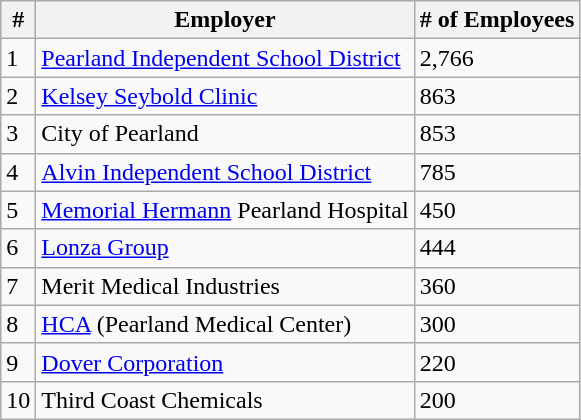<table class="wikitable">
<tr>
<th>#</th>
<th>Employer</th>
<th># of Employees</th>
</tr>
<tr>
<td>1</td>
<td><a href='#'>Pearland Independent School District</a></td>
<td>2,766</td>
</tr>
<tr>
<td>2</td>
<td><a href='#'>Kelsey Seybold Clinic</a></td>
<td>863</td>
</tr>
<tr>
<td>3</td>
<td>City of Pearland</td>
<td>853</td>
</tr>
<tr>
<td>4</td>
<td><a href='#'>Alvin Independent School District</a></td>
<td>785</td>
</tr>
<tr>
<td>5</td>
<td><a href='#'>Memorial Hermann</a> Pearland Hospital</td>
<td>450</td>
</tr>
<tr>
<td>6</td>
<td><a href='#'>Lonza Group</a></td>
<td>444</td>
</tr>
<tr>
<td>7</td>
<td>Merit Medical Industries</td>
<td>360</td>
</tr>
<tr>
<td>8</td>
<td><a href='#'>HCA</a> (Pearland Medical Center)</td>
<td>300</td>
</tr>
<tr>
<td>9</td>
<td><a href='#'>Dover Corporation</a></td>
<td>220</td>
</tr>
<tr>
<td>10</td>
<td>Third Coast Chemicals</td>
<td>200</td>
</tr>
</table>
